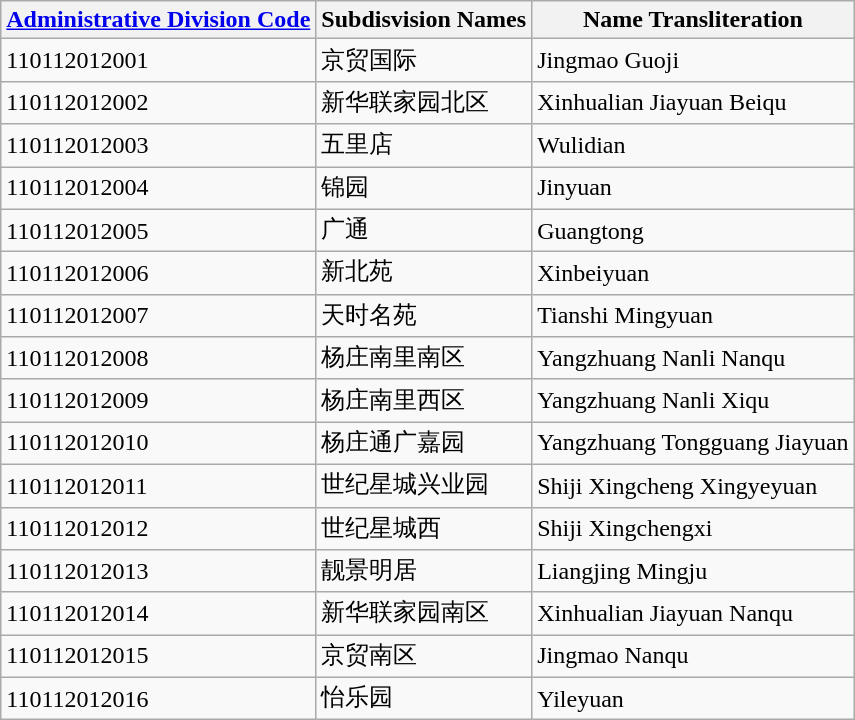<table class="wikitable sortable">
<tr>
<th><a href='#'>Administrative Division Code</a></th>
<th>Subdisvision Names</th>
<th>Name Transliteration</th>
</tr>
<tr>
<td>110112012001</td>
<td>京贸国际</td>
<td>Jingmao Guoji</td>
</tr>
<tr>
<td>110112012002</td>
<td>新华联家园北区</td>
<td>Xinhualian Jiayuan Beiqu</td>
</tr>
<tr>
<td>110112012003</td>
<td>五里店</td>
<td>Wulidian</td>
</tr>
<tr>
<td>110112012004</td>
<td>锦园</td>
<td>Jinyuan</td>
</tr>
<tr>
<td>110112012005</td>
<td>广通</td>
<td>Guangtong</td>
</tr>
<tr>
<td>110112012006</td>
<td>新北苑</td>
<td>Xinbeiyuan</td>
</tr>
<tr>
<td>110112012007</td>
<td>天时名苑</td>
<td>Tianshi Mingyuan</td>
</tr>
<tr>
<td>110112012008</td>
<td>杨庄南里南区</td>
<td>Yangzhuang Nanli Nanqu</td>
</tr>
<tr>
<td>110112012009</td>
<td>杨庄南里西区</td>
<td>Yangzhuang Nanli Xiqu</td>
</tr>
<tr>
<td>110112012010</td>
<td>杨庄通广嘉园</td>
<td>Yangzhuang Tongguang Jiayuan</td>
</tr>
<tr>
<td>110112012011</td>
<td>世纪星城兴业园</td>
<td>Shiji Xingcheng Xingyeyuan</td>
</tr>
<tr>
<td>110112012012</td>
<td>世纪星城西</td>
<td>Shiji Xingchengxi</td>
</tr>
<tr>
<td>110112012013</td>
<td>靓景明居</td>
<td>Liangjing Mingju</td>
</tr>
<tr>
<td>110112012014</td>
<td>新华联家园南区</td>
<td>Xinhualian Jiayuan Nanqu</td>
</tr>
<tr>
<td>110112012015</td>
<td>京贸南区</td>
<td>Jingmao Nanqu</td>
</tr>
<tr>
<td>110112012016</td>
<td>怡乐园</td>
<td>Yileyuan</td>
</tr>
</table>
